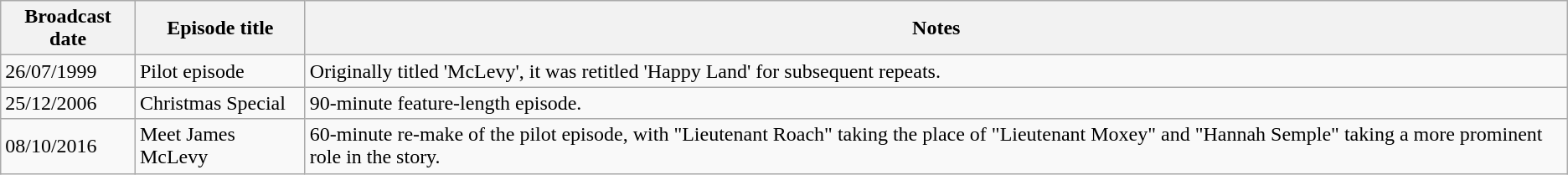<table class="wikitable">
<tr>
<th>Broadcast date</th>
<th>Episode title</th>
<th>Notes</th>
</tr>
<tr>
<td>26/07/1999</td>
<td>Pilot episode</td>
<td>Originally titled 'McLevy', it was retitled 'Happy Land' for subsequent repeats.</td>
</tr>
<tr>
<td>25/12/2006</td>
<td>Christmas Special</td>
<td>90-minute feature-length episode.</td>
</tr>
<tr>
<td>08/10/2016</td>
<td>Meet James McLevy</td>
<td>60-minute re-make of the pilot episode, with "Lieutenant Roach" taking the place of "Lieutenant Moxey" and "Hannah Semple" taking a more prominent role in the story.</td>
</tr>
</table>
